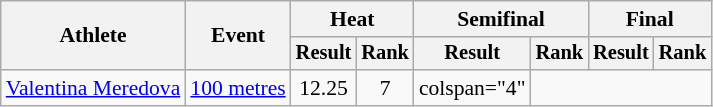<table class="wikitable" style="font-size:90%">
<tr>
<th rowspan="2">Athlete</th>
<th rowspan="2">Event</th>
<th colspan="2">Heat</th>
<th colspan="2">Semifinal</th>
<th colspan="2">Final</th>
</tr>
<tr style="font-size:95%">
<th>Result</th>
<th>Rank</th>
<th>Result</th>
<th>Rank</th>
<th>Result</th>
<th>Rank</th>
</tr>
<tr style=text-align:center>
<td style=text-align:left><a href='#'>Valentina Meredova</a></td>
<td style=text-align:left><a href='#'>100 metres</a></td>
<td>12.25</td>
<td>7</td>
<td>colspan="4" </td>
</tr>
</table>
